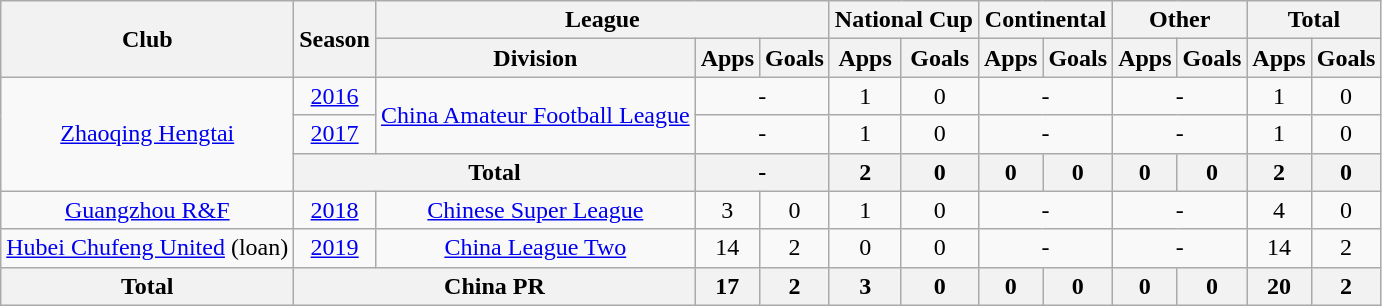<table class="wikitable" style="text-align: center">
<tr>
<th rowspan="2">Club</th>
<th rowspan="2">Season</th>
<th colspan="3">League</th>
<th colspan="2">National Cup</th>
<th colspan="2">Continental</th>
<th colspan="2">Other</th>
<th colspan="2">Total</th>
</tr>
<tr>
<th>Division</th>
<th>Apps</th>
<th>Goals</th>
<th>Apps</th>
<th>Goals</th>
<th>Apps</th>
<th>Goals</th>
<th>Apps</th>
<th>Goals</th>
<th>Apps</th>
<th>Goals</th>
</tr>
<tr>
<td rowspan="3"><a href='#'>Zhaoqing Hengtai</a></td>
<td><a href='#'>2016</a></td>
<td rowspan="2"><a href='#'>China Amateur Football League</a></td>
<td colspan="2">-</td>
<td>1</td>
<td>0</td>
<td colspan="2">-</td>
<td colspan="2">-</td>
<td>1</td>
<td>0</td>
</tr>
<tr>
<td><a href='#'>2017</a></td>
<td colspan="2">-</td>
<td>1</td>
<td>0</td>
<td colspan="2">-</td>
<td colspan="2">-</td>
<td>1</td>
<td>0</td>
</tr>
<tr>
<th colspan="2"><strong>Total</strong></th>
<th colspan="2">-</th>
<th>2</th>
<th>0</th>
<th>0</th>
<th>0</th>
<th>0</th>
<th>0</th>
<th>2</th>
<th>0</th>
</tr>
<tr>
<td><a href='#'>Guangzhou R&F</a></td>
<td><a href='#'>2018</a></td>
<td><a href='#'>Chinese Super League</a></td>
<td>3</td>
<td>0</td>
<td>1</td>
<td>0</td>
<td colspan="2">-</td>
<td colspan="2">-</td>
<td>4</td>
<td>0</td>
</tr>
<tr>
<td><a href='#'>Hubei Chufeng United</a> (loan)</td>
<td><a href='#'>2019</a></td>
<td><a href='#'>China League Two</a></td>
<td>14</td>
<td>2</td>
<td>0</td>
<td>0</td>
<td colspan="2">-</td>
<td colspan="2">-</td>
<td>14</td>
<td>2</td>
</tr>
<tr>
<th rowspan=3>Total</th>
<th colspan=2>China PR</th>
<th>17</th>
<th>2</th>
<th>3</th>
<th>0</th>
<th>0</th>
<th>0</th>
<th>0</th>
<th>0</th>
<th>20</th>
<th>2</th>
</tr>
</table>
